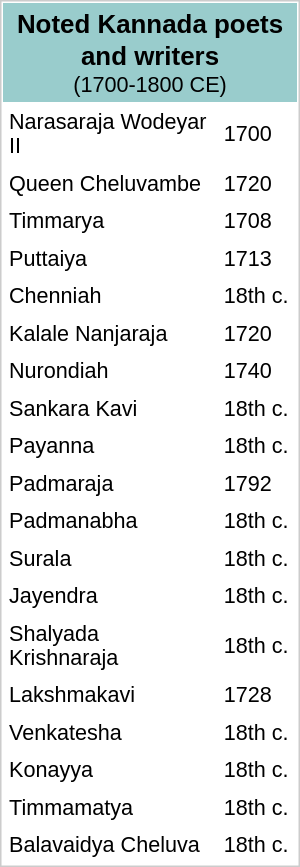<table width="200" cellpadding="4" cellspacing="1" style="float: right; margin: 0 0 1em 1em; font-family: arial; font-size: 90%; background-color: ##F0F8FF; border: 1px solid #cccccc;">
<tr>
<td colspan="2" style="text-align:center;background-color:#99CCCC"><big><strong>Noted Kannada poets and writers</strong></big> <br>(1700-1800 CE)</td>
</tr>
<tr>
<td>Narasaraja Wodeyar II</td>
<td>1700</td>
</tr>
<tr>
<td>Queen Cheluvambe</td>
<td>1720</td>
</tr>
<tr>
<td>Timmarya</td>
<td>1708</td>
</tr>
<tr>
<td>Puttaiya</td>
<td>1713</td>
</tr>
<tr>
<td>Chenniah</td>
<td>18th c.</td>
</tr>
<tr>
<td>Kalale Nanjaraja</td>
<td>1720</td>
</tr>
<tr>
<td>Nurondiah</td>
<td>1740</td>
</tr>
<tr>
<td>Sankara Kavi</td>
<td>18th c.</td>
</tr>
<tr>
<td>Payanna</td>
<td>18th c.</td>
</tr>
<tr>
<td>Padmaraja</td>
<td>1792</td>
</tr>
<tr>
<td>Padmanabha</td>
<td>18th c.</td>
</tr>
<tr>
<td>Surala</td>
<td>18th c.</td>
</tr>
<tr>
<td>Jayendra</td>
<td>18th c.</td>
</tr>
<tr>
<td>Shalyada Krishnaraja</td>
<td>18th c.</td>
</tr>
<tr>
<td>Lakshmakavi</td>
<td>1728</td>
</tr>
<tr>
<td>Venkatesha</td>
<td>18th c.</td>
</tr>
<tr>
<td>Konayya</td>
<td>18th c.</td>
</tr>
<tr>
<td>Timmamatya</td>
<td>18th c.</td>
</tr>
<tr>
<td>Balavaidya Cheluva</td>
<td>18th c.</td>
</tr>
<tr>
</tr>
</table>
